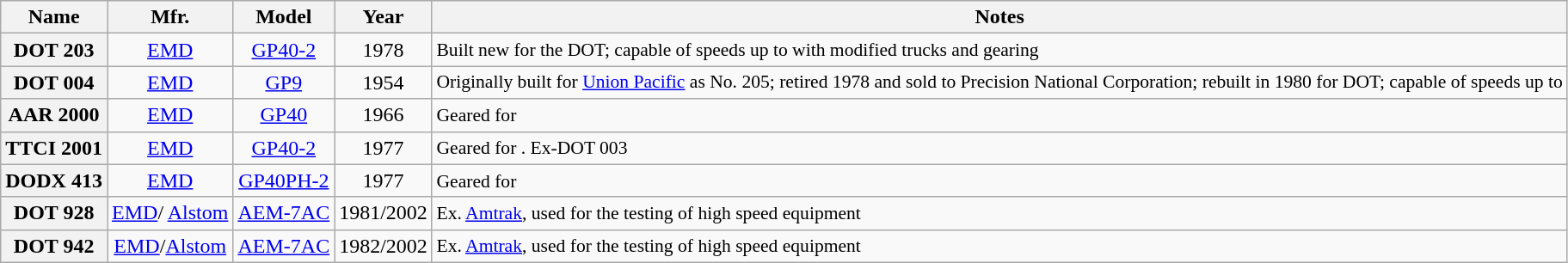<table class="wikitable sortable" style="font-size:100%;text-align:center;">
<tr>
<th>Name</th>
<th>Mfr.</th>
<th>Model</th>
<th>Year</th>
<th class="unsortable">Notes</th>
</tr>
<tr>
<th>DOT 203</th>
<td><a href='#'>EMD</a></td>
<td><a href='#'>GP40-2</a></td>
<td>1978</td>
<td style="font-size:90%;text-align:left;">Built new for the DOT;  capable of speeds up to  with modified trucks and gearing</td>
</tr>
<tr>
<th>DOT 004</th>
<td><a href='#'>EMD</a></td>
<td><a href='#'>GP9</a></td>
<td>1954</td>
<td style="font-size:90%;text-align:left;">Originally built for <a href='#'>Union Pacific</a> as No. 205; retired 1978 and sold to Precision National Corporation; rebuilt in 1980 for DOT;  capable of speeds up to </td>
</tr>
<tr>
<th>AAR 2000</th>
<td><a href='#'>EMD</a></td>
<td><a href='#'>GP40</a></td>
<td>1966</td>
<td style="font-size:90%;text-align:left;">Geared for </td>
</tr>
<tr>
<th>TTCI 2001</th>
<td><a href='#'>EMD</a></td>
<td><a href='#'>GP40-2</a></td>
<td>1977</td>
<td style="font-size:90%;text-align:left;">Geared for . Ex-DOT 003</td>
</tr>
<tr>
<th>DODX 413</th>
<td><a href='#'>EMD</a></td>
<td><a href='#'>GP40PH-2</a></td>
<td>1977</td>
<td style="font-size:90%;text-align:left;">Geared for </td>
</tr>
<tr>
<th>DOT 928</th>
<td><a href='#'>EMD</a>/ <a href='#'>Alstom</a></td>
<td><a href='#'>AEM-7AC</a></td>
<td>1981/2002</td>
<td style="font-size:90%;text-align:left;">Ex. <a href='#'>Amtrak</a>, used for the testing of high speed equipment</td>
</tr>
<tr>
<th>DOT 942</th>
<td><a href='#'>EMD</a>/<a href='#'>Alstom</a></td>
<td><a href='#'>AEM-7AC</a></td>
<td>1982/2002</td>
<td style="font-size:90%;text-align:left;">Ex. <a href='#'>Amtrak</a>, used for the testing of high speed equipment</td>
</tr>
</table>
